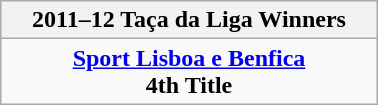<table class="wikitable" style="text-align: center; margin: 0 auto; width: 20%">
<tr>
<th>2011–12 Taça da Liga Winners</th>
</tr>
<tr>
<td><strong><a href='#'>Sport Lisboa e Benfica</a></strong><br><strong>4th Title</strong></td>
</tr>
</table>
